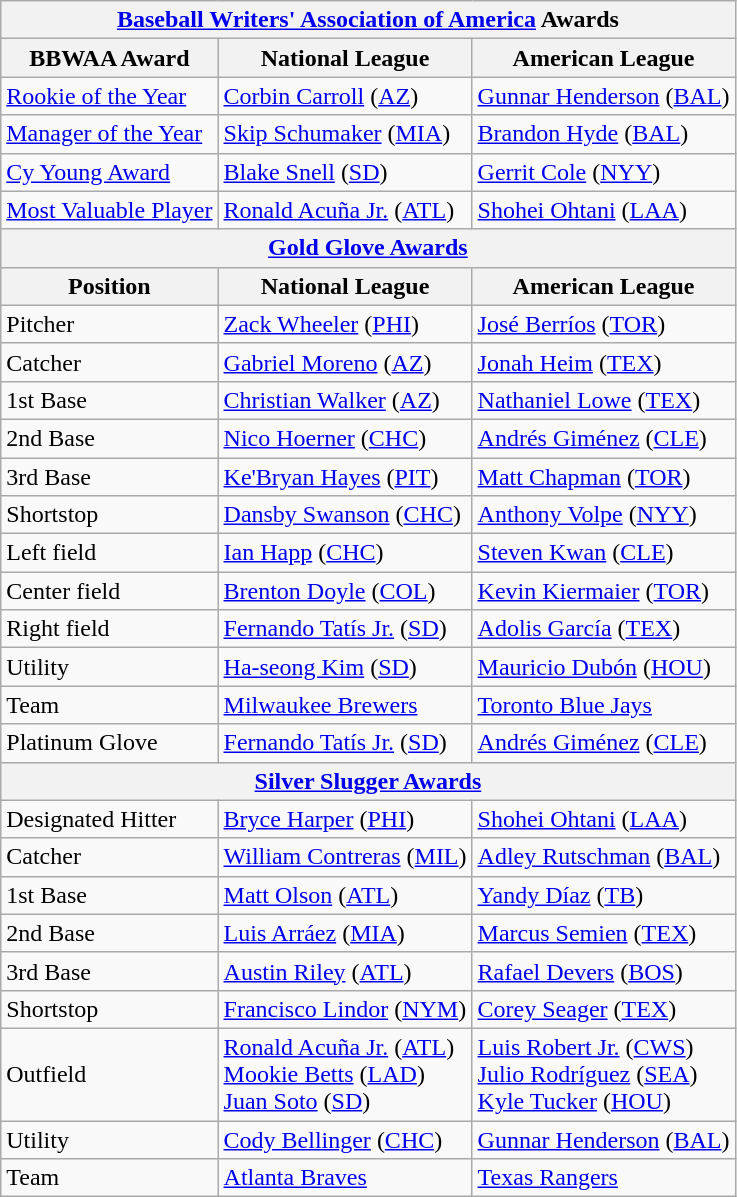<table class="wikitable">
<tr>
<th colspan="3"><a href='#'>Baseball Writers' Association of America</a> Awards</th>
</tr>
<tr>
<th>BBWAA Award</th>
<th>National League</th>
<th>American League</th>
</tr>
<tr>
<td><a href='#'>Rookie of the Year</a></td>
<td><a href='#'>Corbin Carroll</a> (<a href='#'>AZ</a>)</td>
<td><a href='#'>Gunnar Henderson</a> (<a href='#'>BAL</a>)</td>
</tr>
<tr>
<td><a href='#'>Manager of the Year</a></td>
<td><a href='#'>Skip Schumaker</a> (<a href='#'>MIA</a>)</td>
<td><a href='#'>Brandon Hyde</a> (<a href='#'>BAL</a>)</td>
</tr>
<tr>
<td><a href='#'>Cy Young Award</a></td>
<td><a href='#'>Blake Snell</a> (<a href='#'>SD</a>)</td>
<td><a href='#'>Gerrit Cole</a> (<a href='#'>NYY</a>)</td>
</tr>
<tr>
<td><a href='#'>Most Valuable Player</a></td>
<td><a href='#'>Ronald Acuña Jr.</a> (<a href='#'>ATL</a>)</td>
<td><a href='#'>Shohei Ohtani</a> (<a href='#'>LAA</a>)</td>
</tr>
<tr>
<th colspan="3"><a href='#'>Gold Glove Awards</a></th>
</tr>
<tr>
<th>Position</th>
<th>National League</th>
<th>American League</th>
</tr>
<tr>
<td>Pitcher</td>
<td><a href='#'>Zack Wheeler</a> (<a href='#'>PHI</a>)</td>
<td><a href='#'>José Berríos</a> (<a href='#'>TOR</a>)</td>
</tr>
<tr>
<td>Catcher</td>
<td><a href='#'>Gabriel Moreno</a> (<a href='#'>AZ</a>)</td>
<td><a href='#'>Jonah Heim</a> (<a href='#'>TEX</a>)</td>
</tr>
<tr>
<td>1st Base</td>
<td><a href='#'>Christian Walker</a> (<a href='#'>AZ</a>)</td>
<td><a href='#'>Nathaniel Lowe</a> (<a href='#'>TEX</a>)</td>
</tr>
<tr>
<td>2nd Base</td>
<td><a href='#'>Nico Hoerner</a> (<a href='#'>CHC</a>)</td>
<td><a href='#'>Andrés Giménez</a> (<a href='#'>CLE</a>)</td>
</tr>
<tr>
<td>3rd Base</td>
<td><a href='#'>Ke'Bryan Hayes</a> (<a href='#'>PIT</a>)</td>
<td><a href='#'>Matt Chapman</a> (<a href='#'>TOR</a>)</td>
</tr>
<tr>
<td>Shortstop</td>
<td><a href='#'>Dansby Swanson</a> (<a href='#'>CHC</a>)</td>
<td><a href='#'>Anthony Volpe</a> (<a href='#'>NYY</a>)</td>
</tr>
<tr>
<td>Left field</td>
<td><a href='#'>Ian Happ</a> (<a href='#'>CHC</a>)</td>
<td><a href='#'>Steven Kwan</a> (<a href='#'>CLE</a>)</td>
</tr>
<tr>
<td>Center field</td>
<td><a href='#'>Brenton Doyle</a> (<a href='#'>COL</a>)</td>
<td><a href='#'>Kevin Kiermaier</a> (<a href='#'>TOR</a>)</td>
</tr>
<tr>
<td>Right field</td>
<td><a href='#'>Fernando Tatís Jr.</a> (<a href='#'>SD</a>)</td>
<td><a href='#'>Adolis García</a> (<a href='#'>TEX</a>)</td>
</tr>
<tr>
<td>Utility</td>
<td><a href='#'>Ha-seong Kim</a> (<a href='#'>SD</a>)</td>
<td><a href='#'>Mauricio Dubón</a> (<a href='#'>HOU</a>)</td>
</tr>
<tr>
<td>Team</td>
<td><a href='#'>Milwaukee Brewers</a></td>
<td><a href='#'>Toronto Blue Jays</a></td>
</tr>
<tr>
<td>Platinum Glove</td>
<td><a href='#'>Fernando Tatís Jr.</a> (<a href='#'>SD</a>)</td>
<td><a href='#'>Andrés Giménez</a> (<a href='#'>CLE</a>)</td>
</tr>
<tr>
<th colspan="3"><a href='#'>Silver Slugger Awards</a></th>
</tr>
<tr>
<td>Designated Hitter</td>
<td><a href='#'>Bryce Harper</a> (<a href='#'>PHI</a>)</td>
<td><a href='#'>Shohei Ohtani</a> (<a href='#'>LAA</a>)</td>
</tr>
<tr>
<td>Catcher</td>
<td><a href='#'>William Contreras</a> (<a href='#'>MIL</a>)</td>
<td><a href='#'>Adley Rutschman</a> (<a href='#'>BAL</a>)</td>
</tr>
<tr>
<td>1st Base</td>
<td><a href='#'>Matt Olson</a> (<a href='#'>ATL</a>)</td>
<td><a href='#'>Yandy Díaz</a> (<a href='#'>TB</a>)</td>
</tr>
<tr>
<td>2nd Base</td>
<td><a href='#'>Luis Arráez</a> (<a href='#'>MIA</a>)</td>
<td><a href='#'>Marcus Semien</a> (<a href='#'>TEX</a>)</td>
</tr>
<tr>
<td>3rd Base</td>
<td><a href='#'>Austin Riley</a> (<a href='#'>ATL</a>)</td>
<td><a href='#'>Rafael Devers</a> (<a href='#'>BOS</a>)</td>
</tr>
<tr>
<td>Shortstop</td>
<td><a href='#'>Francisco Lindor</a> (<a href='#'>NYM</a>)</td>
<td><a href='#'>Corey Seager</a> (<a href='#'>TEX</a>)</td>
</tr>
<tr>
<td>Outfield</td>
<td><a href='#'>Ronald Acuña Jr.</a> (<a href='#'>ATL</a>)<br><a href='#'>Mookie Betts</a> (<a href='#'>LAD</a>)<br><a href='#'>Juan Soto</a> (<a href='#'>SD</a>)</td>
<td><a href='#'>Luis Robert Jr.</a> (<a href='#'>CWS</a>)<br><a href='#'>Julio Rodríguez</a> (<a href='#'>SEA</a>)<br><a href='#'>Kyle Tucker</a> (<a href='#'>HOU</a>)</td>
</tr>
<tr>
<td>Utility</td>
<td><a href='#'>Cody Bellinger</a> (<a href='#'>CHC</a>)</td>
<td><a href='#'>Gunnar Henderson</a> (<a href='#'>BAL</a>)</td>
</tr>
<tr>
<td>Team</td>
<td><a href='#'>Atlanta Braves</a></td>
<td><a href='#'>Texas Rangers</a></td>
</tr>
</table>
